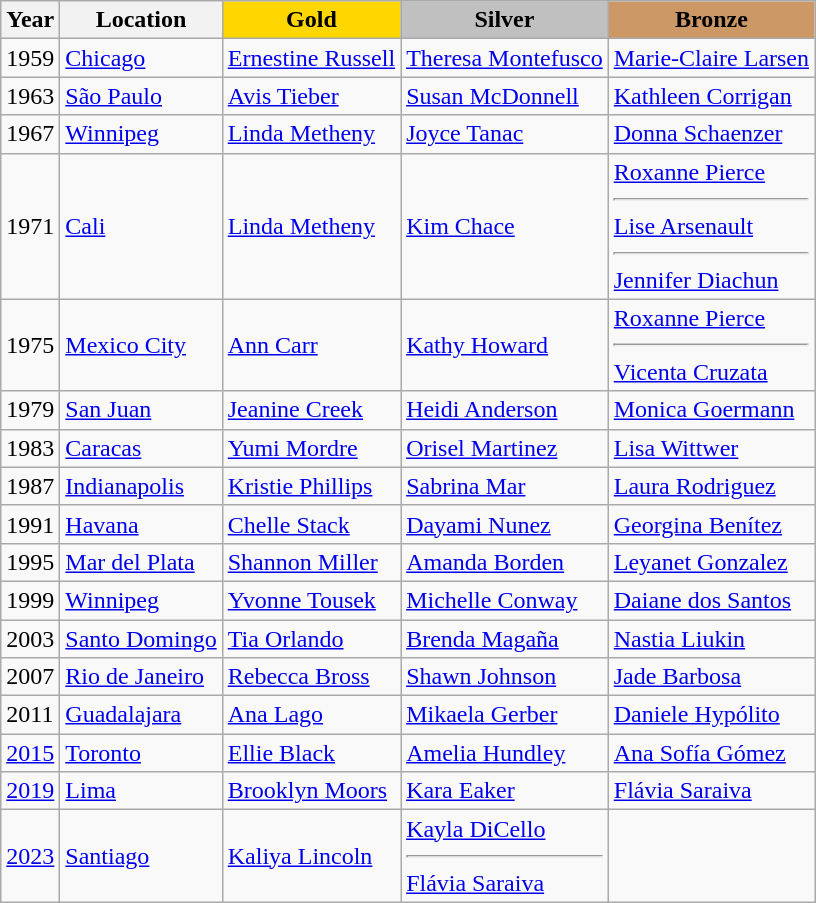<table class="wikitable">
<tr>
<th>Year</th>
<th>Location</th>
<th style="background-color:gold;">Gold</th>
<th style="background-color:silver;">Silver</th>
<th style="background-color:#cc9966;">Bronze</th>
</tr>
<tr>
<td>1959</td>
<td> <a href='#'>Chicago</a></td>
<td> <a href='#'>Ernestine Russell</a></td>
<td> <a href='#'>Theresa Montefusco</a></td>
<td> <a href='#'>Marie-Claire Larsen</a></td>
</tr>
<tr>
<td>1963</td>
<td> <a href='#'>São Paulo</a></td>
<td> <a href='#'>Avis Tieber</a></td>
<td> <a href='#'>Susan McDonnell</a></td>
<td> <a href='#'>Kathleen Corrigan</a></td>
</tr>
<tr>
<td>1967</td>
<td> <a href='#'>Winnipeg</a></td>
<td> <a href='#'>Linda Metheny</a></td>
<td> <a href='#'>Joyce Tanac</a></td>
<td> <a href='#'>Donna Schaenzer</a></td>
</tr>
<tr>
<td>1971</td>
<td> <a href='#'>Cali</a></td>
<td> <a href='#'>Linda Metheny</a></td>
<td> <a href='#'>Kim Chace</a></td>
<td> <a href='#'>Roxanne Pierce</a> <hr>  <a href='#'>Lise Arsenault</a> <hr>  <a href='#'>Jennifer Diachun</a></td>
</tr>
<tr>
<td>1975</td>
<td> <a href='#'>Mexico City</a></td>
<td> <a href='#'>Ann Carr</a></td>
<td> <a href='#'>Kathy Howard</a></td>
<td> <a href='#'>Roxanne Pierce</a> <hr>  <a href='#'>Vicenta Cruzata</a></td>
</tr>
<tr>
<td>1979</td>
<td> <a href='#'>San Juan</a></td>
<td> <a href='#'>Jeanine Creek</a></td>
<td> <a href='#'>Heidi Anderson</a></td>
<td> <a href='#'>Monica Goermann</a></td>
</tr>
<tr>
<td>1983</td>
<td> <a href='#'>Caracas</a></td>
<td> <a href='#'>Yumi Mordre</a></td>
<td> <a href='#'>Orisel Martinez</a></td>
<td> <a href='#'>Lisa Wittwer</a></td>
</tr>
<tr>
<td>1987</td>
<td> <a href='#'>Indianapolis</a></td>
<td> <a href='#'>Kristie Phillips</a></td>
<td> <a href='#'>Sabrina Mar</a></td>
<td> <a href='#'>Laura Rodriguez</a></td>
</tr>
<tr>
<td>1991</td>
<td> <a href='#'>Havana</a></td>
<td> <a href='#'>Chelle Stack</a></td>
<td> <a href='#'>Dayami Nunez</a></td>
<td> <a href='#'>Georgina Benítez</a></td>
</tr>
<tr>
<td>1995</td>
<td> <a href='#'>Mar del Plata</a></td>
<td> <a href='#'>Shannon Miller</a></td>
<td> <a href='#'>Amanda Borden</a></td>
<td> <a href='#'>Leyanet Gonzalez</a></td>
</tr>
<tr>
<td>1999</td>
<td> <a href='#'>Winnipeg</a></td>
<td> <a href='#'>Yvonne Tousek</a></td>
<td> <a href='#'>Michelle Conway</a></td>
<td> <a href='#'>Daiane dos Santos</a></td>
</tr>
<tr>
<td>2003</td>
<td> <a href='#'>Santo Domingo</a></td>
<td> <a href='#'>Tia Orlando</a></td>
<td> <a href='#'>Brenda Magaña</a></td>
<td> <a href='#'>Nastia Liukin</a></td>
</tr>
<tr>
<td>2007</td>
<td> <a href='#'>Rio de Janeiro</a></td>
<td> <a href='#'>Rebecca Bross</a></td>
<td> <a href='#'>Shawn Johnson</a></td>
<td> <a href='#'>Jade Barbosa</a></td>
</tr>
<tr>
<td>2011</td>
<td> <a href='#'>Guadalajara</a></td>
<td> <a href='#'>Ana Lago</a></td>
<td> <a href='#'>Mikaela Gerber</a></td>
<td> <a href='#'>Daniele Hypólito</a></td>
</tr>
<tr>
<td><a href='#'>2015</a></td>
<td> <a href='#'>Toronto</a></td>
<td> <a href='#'>Ellie Black</a></td>
<td> <a href='#'>Amelia Hundley</a></td>
<td> <a href='#'>Ana Sofía Gómez</a></td>
</tr>
<tr>
<td><a href='#'>2019</a></td>
<td> <a href='#'>Lima</a></td>
<td> <a href='#'>Brooklyn Moors</a></td>
<td> <a href='#'>Kara Eaker</a></td>
<td> <a href='#'>Flávia Saraiva</a></td>
</tr>
<tr>
<td><a href='#'>2023</a></td>
<td> <a href='#'>Santiago</a></td>
<td> <a href='#'>Kaliya Lincoln</a></td>
<td> <a href='#'>Kayla DiCello</a><hr> <a href='#'>Flávia Saraiva</a></td>
<td></td>
</tr>
</table>
